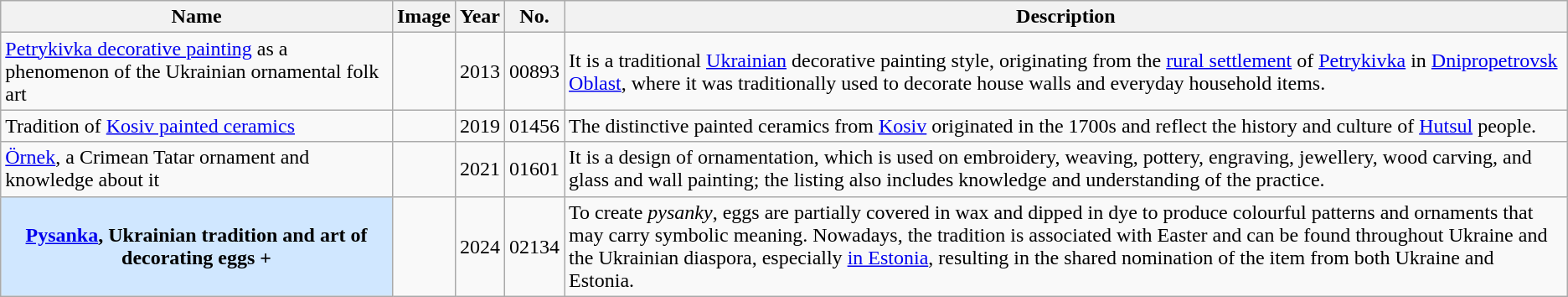<table class="wikitable sortable plainrowheaders">
<tr>
<th style="width:25%">Name</th>
<th class="unsortable">Image</th>
<th>Year</th>
<th>No.</th>
<th class="unsortable">Description</th>
</tr>
<tr>
<td><a href='#'>Petrykivka decorative painting</a> as a phenomenon of the Ukrainian ornamental folk art</td>
<td></td>
<td>2013</td>
<td>00893</td>
<td>It is a traditional <a href='#'>Ukrainian</a> decorative painting style, originating from the <a href='#'>rural settlement</a> of <a href='#'>Petrykivka</a> in <a href='#'>Dnipropetrovsk Oblast</a>, where it was traditionally used to decorate house walls and everyday household items.</td>
</tr>
<tr>
<td>Tradition of <a href='#'>Kosiv painted ceramics</a></td>
<td></td>
<td>2019</td>
<td>01456</td>
<td>The distinctive painted ceramics from <a href='#'>Kosiv</a> originated in the 1700s and reflect the history and culture of <a href='#'>Hutsul</a> people.</td>
</tr>
<tr>
<td><a href='#'>Örnek</a>, a Crimean Tatar ornament and knowledge about it</td>
<td></td>
<td>2021</td>
<td>01601</td>
<td>It is a design of ornamentation, which is used on embroidery, weaving, pottery, engraving, jewellery, wood carving, and glass and wall painting; the listing also includes knowledge and understanding of the practice.</td>
</tr>
<tr>
<th scope="row" style="background:#D0E7FF;"><a href='#'>Pysanka</a>, Ukrainian tradition and art of decorating eggs +</th>
<td></td>
<td>2024</td>
<td>02134</td>
<td>To create <em>pysanky</em>, eggs are partially covered in wax and dipped in dye to produce colourful patterns and ornaments that may carry symbolic meaning. Nowadays, the tradition is associated with Easter and can be found throughout Ukraine and the Ukrainian diaspora, especially <a href='#'>in Estonia</a>, resulting in the shared nomination of the item from both Ukraine and Estonia.</td>
</tr>
</table>
